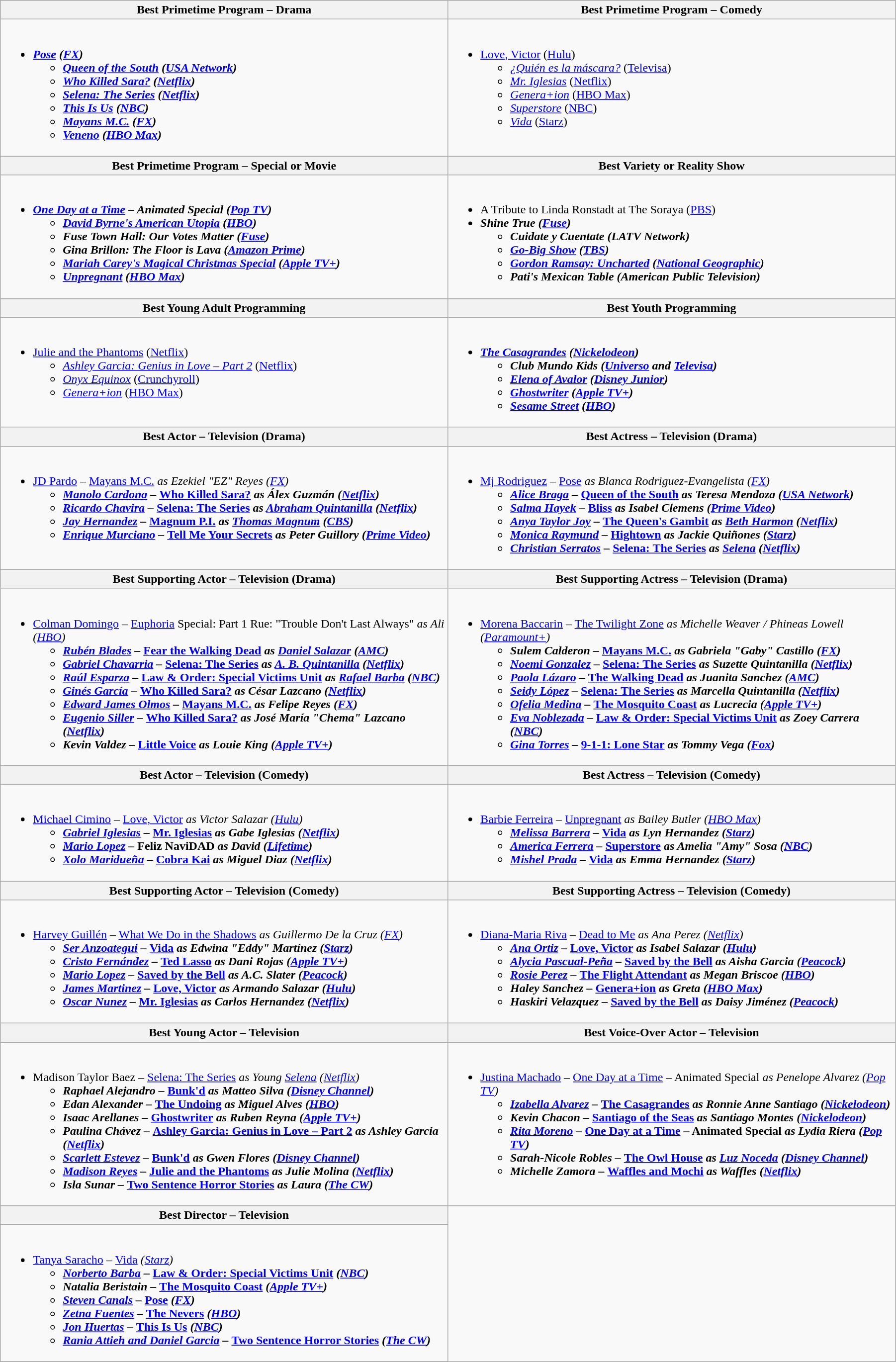<table class="wikitable" style="width:95%">
<tr bgcolor="#bebebe">
<th width="50%">Best Primetime Program – Drama</th>
<th width="50%">Best Primetime Program – Comedy</th>
</tr>
<tr>
<td valign="top"><br><ul><li><strong><em><a href='#'>Pose</a><em> (<a href='#'>FX</a>)<strong><ul><li></em><a href='#'>Queen of the South</a><em> (<a href='#'>USA Network</a>)</li><li></em><a href='#'>Who Killed Sara?</a><em> (<a href='#'>Netflix</a>)</li><li></em><a href='#'>Selena: The Series</a><em> (<a href='#'>Netflix</a>)</li><li></em><a href='#'>This Is Us</a><em> (<a href='#'>NBC</a>)</li><li></em><a href='#'>Mayans M.C.</a><em> (<a href='#'>FX</a>)</li><li></em><a href='#'>Veneno</a><em> (<a href='#'>HBO Max</a>)</li></ul></li></ul></td>
<td valign="top"><br><ul><li></em></strong><a href='#'>Love, Victor</a></em> (<a href='#'>Hulu</a>)</strong><ul><li><em><a href='#'>¿Quién es la máscara?</a></em> (<a href='#'>Televisa</a>)</li><li><em><a href='#'>Mr. Iglesias</a></em> (<a href='#'>Netflix</a>)</li><li><em><a href='#'>Genera+ion</a></em> (<a href='#'>HBO Max</a>)</li><li><em><a href='#'>Superstore</a></em> (<a href='#'>NBC</a>)</li><li><em><a href='#'>Vida</a></em> (<a href='#'>Starz</a>)</li></ul></li></ul></td>
</tr>
<tr>
<th width="50%">Best Primetime Program – Special or Movie</th>
<th width="50%">Best Variety or Reality Show</th>
</tr>
<tr>
<td valign="top"><br><ul><li><strong><em><a href='#'>One Day at a Time</a> – Animated Special<em> (<a href='#'>Pop TV</a>)<strong><ul><li></em><a href='#'>David Byrne's American Utopia</a><em> (<a href='#'>HBO</a>)</li><li></em>Fuse Town Hall: Our Votes Matter<em> (<a href='#'>Fuse</a>)</li><li></em>Gina Brillon: The Floor is Lava<em> (<a href='#'>Amazon Prime</a>)</li><li></em><a href='#'>Mariah Carey's Magical Christmas Special</a><em> (<a href='#'>Apple TV+</a>)</li><li></em><a href='#'>Unpregnant</a><em> (<a href='#'>HBO Max</a>)</li></ul></li></ul></td>
<td valign="top"><br><ul><li></em></strong>A Tribute to Linda Ronstadt at The Soraya</em> (<a href='#'>PBS</a>)</strong></li><li><strong><em>Shine True<em> (<a href='#'>Fuse</a>)<strong><ul><li></em>Cuidate y Cuentate<em> (LATV Network)</li><li></em><a href='#'>Go-Big Show</a><em> (<a href='#'>TBS</a>)</li><li></em><a href='#'>Gordon Ramsay: Uncharted</a><em> (<a href='#'>National Geographic</a>)</li><li></em>Pati's Mexican Table<em> (American Public Television)</li></ul></li></ul></td>
</tr>
<tr>
<th width="50%">Best Young Adult Programming</th>
<th width="50%">Best Youth Programming</th>
</tr>
<tr>
<td valign="top"><br><ul><li></em></strong><a href='#'>Julie and the Phantoms</a></em> (<a href='#'>Netflix</a>)</strong><ul><li><em><a href='#'>Ashley Garcia: Genius in Love – Part 2</a></em> (<a href='#'>Netflix</a>)</li><li><em><a href='#'>Onyx Equinox</a></em> (<a href='#'>Crunchyroll</a>)</li><li><em><a href='#'>Genera+ion</a></em> (<a href='#'>HBO Max</a>)</li></ul></li></ul></td>
<td valign="top"><br><ul><li><strong><em><a href='#'>The Casagrandes</a><em> (<a href='#'>Nickelodeon</a>)<strong><ul><li></em>Club Mundo Kids<em> (<a href='#'>Universo</a> and <a href='#'>Televisa</a>)</li><li></em><a href='#'>Elena of Avalor</a><em> (<a href='#'>Disney Junior</a>)</li><li></em><a href='#'>Ghostwriter</a><em> (<a href='#'>Apple TV+</a>)</li><li></em><a href='#'>Sesame Street</a><em> (<a href='#'>HBO</a>)</li></ul></li></ul></td>
</tr>
<tr>
<th width="50%">Best Actor – Television (Drama)</th>
<th width="50%">Best Actress – Television (Drama)</th>
</tr>
<tr>
<td valign="top"><br><ul><li></strong><a href='#'>JD Pardo</a> – </em><a href='#'>Mayans M.C.</a><em> as Ezekiel "EZ" Reyes (<a href='#'>FX</a>)<strong><ul><li><a href='#'>Manolo Cardona</a> – </em><a href='#'>Who Killed Sara?</a><em> as Álex Guzmán (<a href='#'>Netflix</a>)</li><li><a href='#'>Ricardo Chavira</a> – </em><a href='#'>Selena: The Series</a><em> as <a href='#'>Abraham Quintanilla</a> (<a href='#'>Netflix</a>)</li><li><a href='#'>Jay Hernandez</a> – </em><a href='#'>Magnum P.I.</a><em> as <a href='#'>Thomas Magnum</a> (<a href='#'>CBS</a>)</li><li><a href='#'>Enrique Murciano</a> – </em><a href='#'>Tell Me Your Secrets</a><em> as Peter Guillory (<a href='#'>Prime Video</a>)</li></ul></li></ul></td>
<td valign="top"><br><ul><li></strong><a href='#'>Mj Rodriguez</a> – </em><a href='#'>Pose</a><em> as Blanca Rodriguez-Evangelista (<a href='#'>FX</a>)<strong><ul><li><a href='#'>Alice Braga</a> – </em><a href='#'>Queen of the South</a><em> as Teresa Mendoza (<a href='#'>USA Network</a>)</li><li><a href='#'>Salma Hayek</a> – </em><a href='#'>Bliss</a><em> as Isabel Clemens (<a href='#'>Prime Video</a>)</li><li><a href='#'>Anya Taylor Joy</a> – </em><a href='#'>The Queen's Gambit</a><em> as <a href='#'>Beth Harmon</a> (<a href='#'>Netflix</a>)</li><li><a href='#'>Monica Raymund</a> – </em><a href='#'>Hightown</a><em> as Jackie Quiñones (<a href='#'>Starz</a>)</li><li><a href='#'>Christian Serratos</a> – </em><a href='#'>Selena: The Series</a><em> as <a href='#'>Selena</a> (<a href='#'>Netflix</a>)</li></ul></li></ul></td>
</tr>
<tr>
<th width="50%">Best Supporting Actor – Television (Drama)</th>
<th width="50%">Best Supporting Actress – Television (Drama)</th>
</tr>
<tr>
<td valign="top"><br><ul><li></strong><a href='#'>Colman Domingo</a> – </em><a href='#'>Euphoria</a> Special: Part 1 Rue: "Trouble Don't Last Always"<em> as Ali (<a href='#'>HBO</a>)<strong><ul><li><a href='#'>Rubén Blades</a> – </em><a href='#'>Fear the Walking Dead</a><em> as <a href='#'>Daniel Salazar</a> (<a href='#'>AMC</a>)</li><li><a href='#'>Gabriel Chavarria</a> – </em><a href='#'>Selena: The Series</a><em> as <a href='#'>A. B. Quintanilla</a> (<a href='#'>Netflix</a>)</li><li><a href='#'>Raúl Esparza</a> – </em><a href='#'>Law & Order: Special Victims Unit</a><em> as <a href='#'>Rafael Barba</a> (<a href='#'>NBC</a>)</li><li><a href='#'>Ginés García</a> – </em><a href='#'>Who Killed Sara?</a><em> as César Lazcano (<a href='#'>Netflix</a>)</li><li><a href='#'>Edward James Olmos</a> – </em><a href='#'>Mayans M.C.</a><em> as Felipe Reyes (<a href='#'>FX</a>)</li><li><a href='#'>Eugenio Siller</a> – </em><a href='#'>Who Killed Sara?</a><em> as José María "Chema" Lazcano (<a href='#'>Netflix</a>)</li><li>Kevin Valdez – </em><a href='#'>Little Voice</a><em> as Louie King (<a href='#'>Apple TV+</a>)</li></ul></li></ul></td>
<td valign="top"><br><ul><li></strong><a href='#'>Morena Baccarin</a> – </em><a href='#'>The Twilight Zone</a><em> as Michelle Weaver / Phineas Lowell (<a href='#'>Paramount+</a>)<strong><ul><li>Sulem Calderon – </em><a href='#'>Mayans M.C.</a><em> as Gabriela "Gaby" Castillo (<a href='#'>FX</a>)</li><li><a href='#'>Noemi Gonzalez</a> – </em><a href='#'>Selena: The Series</a><em> as Suzette Quintanilla (<a href='#'>Netflix</a>)</li><li><a href='#'>Paola Lázaro</a> – </em><a href='#'>The Walking Dead</a><em> as Juanita Sanchez (<a href='#'>AMC</a>)</li><li><a href='#'>Seidy López</a> – </em><a href='#'>Selena: The Series</a><em> as Marcella Quintanilla (<a href='#'>Netflix</a>)</li><li><a href='#'>Ofelia Medina</a> – </em><a href='#'>The Mosquito Coast</a><em> as Lucrecia (<a href='#'>Apple TV+</a>)</li><li><a href='#'>Eva Noblezada</a> – </em><a href='#'>Law & Order: Special Victims Unit</a><em> as Zoey Carrera (<a href='#'>NBC</a>)</li><li><a href='#'>Gina Torres</a> – </em><a href='#'>9-1-1: Lone Star</a><em> as Tommy Vega (<a href='#'>Fox</a>)</li></ul></li></ul></td>
</tr>
<tr>
<th width="50%">Best Actor – Television (Comedy)</th>
<th width="50%">Best Actress – Television (Comedy)</th>
</tr>
<tr>
<td valign="top"><br><ul><li></strong><a href='#'>Michael Cimino</a> – </em><a href='#'>Love, Victor</a><em> as Victor Salazar (<a href='#'>Hulu</a>)<strong><ul><li><a href='#'>Gabriel Iglesias</a> – </em><a href='#'>Mr. Iglesias</a><em> as Gabe Iglesias (<a href='#'>Netflix</a>)</li><li><a href='#'>Mario Lopez</a> – </em>Feliz NaviDAD<em> as David (<a href='#'>Lifetime</a>)</li><li><a href='#'>Xolo Maridueña</a> – </em><a href='#'>Cobra Kai</a><em> as Miguel Diaz (<a href='#'>Netflix</a>)</li></ul></li></ul></td>
<td valign="top"><br><ul><li></strong><a href='#'>Barbie Ferreira</a> – </em><a href='#'>Unpregnant</a><em> as Bailey Butler (<a href='#'>HBO Max</a>)<strong><ul><li><a href='#'>Melissa Barrera</a> – </em><a href='#'>Vida</a><em> as Lyn Hernandez (<a href='#'>Starz</a>)</li><li><a href='#'>America Ferrera</a> – </em><a href='#'>Superstore</a><em> as Amelia "Amy" Sosa (<a href='#'>NBC</a>)</li><li><a href='#'>Mishel Prada</a> – </em><a href='#'>Vida</a><em> as Emma Hernandez (<a href='#'>Starz</a>)</li></ul></li></ul></td>
</tr>
<tr>
<th width="50%">Best Supporting Actor – Television (Comedy)</th>
<th width="50%">Best Supporting Actress – Television (Comedy)</th>
</tr>
<tr>
<td valign="top"><br><ul><li></strong><a href='#'>Harvey Guillén</a> – </em><a href='#'>What We Do in the Shadows</a><em> as Guillermo De la Cruz (<a href='#'>FX</a>)<strong><ul><li><a href='#'>Ser Anzoategui</a> – </em><a href='#'>Vida</a><em> as Edwina "Eddy" Martínez (<a href='#'>Starz</a>)</li><li><a href='#'>Cristo Fernández</a> – </em><a href='#'>Ted Lasso</a><em> as Dani Rojas (<a href='#'>Apple TV+</a>)</li><li><a href='#'>Mario Lopez</a> – </em><a href='#'>Saved by the Bell</a><em> as A.C. Slater (<a href='#'>Peacock</a>)</li><li><a href='#'>James Martinez</a> – </em><a href='#'>Love, Victor</a><em> as Armando Salazar (<a href='#'>Hulu</a>)</li><li><a href='#'>Oscar Nunez</a> – </em><a href='#'>Mr. Iglesias</a><em> as Carlos Hernandez (<a href='#'>Netflix</a>)</li></ul></li></ul></td>
<td valign="top"><br><ul><li></strong><a href='#'>Diana-Maria Riva</a> – </em><a href='#'>Dead to Me</a><em> as Ana Perez (<a href='#'>Netflix</a>)<strong><ul><li><a href='#'>Ana Ortiz</a> – </em><a href='#'>Love, Victor</a><em> as Isabel Salazar (<a href='#'>Hulu</a>)</li><li><a href='#'>Alycia Pascual-Peña</a> – </em><a href='#'>Saved by the Bell</a><em> as Aisha Garcia (<a href='#'>Peacock</a>)</li><li><a href='#'>Rosie Perez</a> – </em><a href='#'>The Flight Attendant</a><em> as Megan Briscoe (<a href='#'>HBO</a>)</li><li>Haley Sanchez – </em><a href='#'>Genera+ion</a><em> as Greta (<a href='#'>HBO Max</a>)</li><li>Haskiri Velazquez – </em><a href='#'>Saved by the Bell</a><em> as Daisy Jiménez (<a href='#'>Peacock</a>)</li></ul></li></ul></td>
</tr>
<tr>
<th width="50%">Best Young Actor – Television</th>
<th width="50%">Best Voice-Over Actor – Television</th>
</tr>
<tr>
<td valign="top"><br><ul><li></strong>Madison Taylor Baez – </em><a href='#'>Selena: The Series</a><em> as Young <a href='#'>Selena</a> (<a href='#'>Netflix</a>)<strong><ul><li>Raphael Alejandro – </em><a href='#'>Bunk'd</a><em> as Matteo Silva (<a href='#'>Disney Channel</a>)</li><li>Edan Alexander – </em><a href='#'>The Undoing</a><em> as Miguel Alves (<a href='#'>HBO</a>)</li><li>Isaac Arellanes – </em><a href='#'>Ghostwriter</a><em> as Ruben Reyna (<a href='#'>Apple TV+</a>)</li><li>Paulina Chávez – </em><a href='#'>Ashley Garcia: Genius in Love – Part 2</a><em> as Ashley Garcia (<a href='#'>Netflix</a>)</li><li><a href='#'>Scarlett Estevez</a> – </em><a href='#'>Bunk'd</a><em> as Gwen Flores (<a href='#'>Disney Channel</a>)</li><li><a href='#'>Madison Reyes</a> – </em><a href='#'>Julie and the Phantoms</a><em> as Julie Molina (<a href='#'>Netflix</a>)</li><li>Isla Sunar – </em><a href='#'>Two Sentence Horror Stories</a><em> as Laura (<a href='#'>The CW</a>)</li></ul></li></ul></td>
<td valign="top"><br><ul><li></strong><a href='#'>Justina Machado</a> – </em><a href='#'>One Day at a Time</a> – Animated Special<em> as Penelope Alvarez (<a href='#'>Pop TV</a>)<strong><ul><li><a href='#'>Izabella Alvarez</a> – </em><a href='#'>The Casagrandes</a><em> as Ronnie Anne Santiago (<a href='#'>Nickelodeon</a>)</li><li>Kevin Chacon – </em><a href='#'>Santiago of the Seas</a><em> as Santiago Montes (<a href='#'>Nickelodeon</a>)</li><li><a href='#'>Rita Moreno</a> – </em><a href='#'>One Day at a Time</a> – Animated Special<em> as Lydia Riera (<a href='#'>Pop TV</a>)</li><li>Sarah-Nicole Robles – </em><a href='#'>The Owl House</a><em> as <a href='#'>Luz Noceda</a> (<a href='#'>Disney Channel</a>)</li><li>Michelle Zamora – </em><a href='#'>Waffles and Mochi</a><em> as Waffles (<a href='#'>Netflix</a>)</li></ul></li></ul></td>
</tr>
<tr>
<th width="50%">Best Director – Television</th>
</tr>
<tr>
<td valign="top"><br><ul><li></strong><a href='#'>Tanya Saracho</a> – </em><a href='#'>Vida</a><em> (<a href='#'>Starz</a>)<strong><ul><li><a href='#'>Norberto Barba</a> – </em><a href='#'>Law & Order: Special Victims Unit</a><em> (<a href='#'>NBC</a>)</li><li>Natalia Beristain – </em><a href='#'>The Mosquito Coast</a><em> (<a href='#'>Apple TV+</a>)</li><li><a href='#'>Steven Canals</a> – </em><a href='#'>Pose</a><em> (<a href='#'>FX</a>)</li><li><a href='#'>Zetna Fuentes</a> – </em><a href='#'>The Nevers</a><em> (<a href='#'>HBO</a>)</li><li><a href='#'>Jon Huertas</a> – </em><a href='#'>This Is Us</a><em> (<a href='#'>NBC</a>)</li><li><a href='#'>Rania Attieh and Daniel Garcia</a> – </em><a href='#'>Two Sentence Horror Stories</a><em> (<a href='#'>The CW</a>)</li></ul></li></ul></td>
</tr>
<tr>
</tr>
</table>
